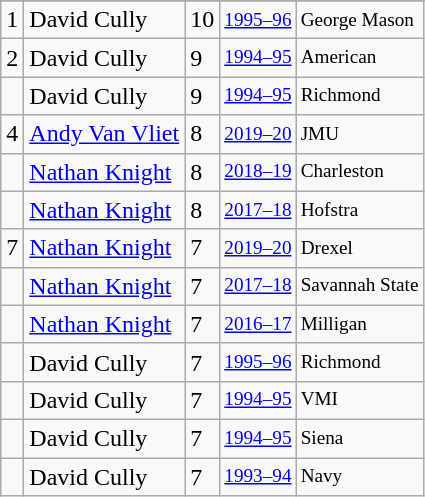<table class="wikitable">
<tr>
</tr>
<tr>
<td>1</td>
<td>David Cully</td>
<td>10</td>
<td style="font-size:80%;"><a href='#'>1995–96</a></td>
<td style="font-size:80%;">George Mason</td>
</tr>
<tr>
<td>2</td>
<td>David Cully</td>
<td>9</td>
<td style="font-size:80%;"><a href='#'>1994–95</a></td>
<td style="font-size:80%;">American</td>
</tr>
<tr>
<td></td>
<td>David Cully</td>
<td>9</td>
<td style="font-size:80%;"><a href='#'>1994–95</a></td>
<td style="font-size:80%;">Richmond</td>
</tr>
<tr>
<td>4</td>
<td><a href='#'>Andy Van Vliet</a></td>
<td>8</td>
<td style="font-size:80%;"><a href='#'>2019–20</a></td>
<td style="font-size:80%;">JMU</td>
</tr>
<tr>
<td></td>
<td><a href='#'>Nathan Knight</a></td>
<td>8</td>
<td style="font-size:80%;"><a href='#'>2018–19</a></td>
<td style="font-size:80%;">Charleston</td>
</tr>
<tr>
<td></td>
<td><a href='#'>Nathan Knight</a></td>
<td>8</td>
<td style="font-size:80%;"><a href='#'>2017–18</a></td>
<td style="font-size:80%;">Hofstra</td>
</tr>
<tr>
<td>7</td>
<td><a href='#'>Nathan Knight</a></td>
<td>7</td>
<td style="font-size:80%;"><a href='#'>2019–20</a></td>
<td style="font-size:80%;">Drexel</td>
</tr>
<tr>
<td></td>
<td><a href='#'>Nathan Knight</a></td>
<td>7</td>
<td style="font-size:80%;"><a href='#'>2017–18</a></td>
<td style="font-size:80%;">Savannah State</td>
</tr>
<tr>
<td></td>
<td><a href='#'>Nathan Knight</a></td>
<td>7</td>
<td style="font-size:80%;"><a href='#'>2016–17</a></td>
<td style="font-size:80%;">Milligan</td>
</tr>
<tr>
<td></td>
<td>David Cully</td>
<td>7</td>
<td style="font-size:80%;"><a href='#'>1995–96</a></td>
<td style="font-size:80%;">Richmond</td>
</tr>
<tr>
<td></td>
<td>David Cully</td>
<td>7</td>
<td style="font-size:80%;"><a href='#'>1994–95</a></td>
<td style="font-size:80%;">VMI</td>
</tr>
<tr>
<td></td>
<td>David Cully</td>
<td>7</td>
<td style="font-size:80%;"><a href='#'>1994–95</a></td>
<td style="font-size:80%;">Siena</td>
</tr>
<tr>
<td></td>
<td>David Cully</td>
<td>7</td>
<td style="font-size:80%;"><a href='#'>1993–94</a></td>
<td style="font-size:80%;">Navy</td>
</tr>
</table>
